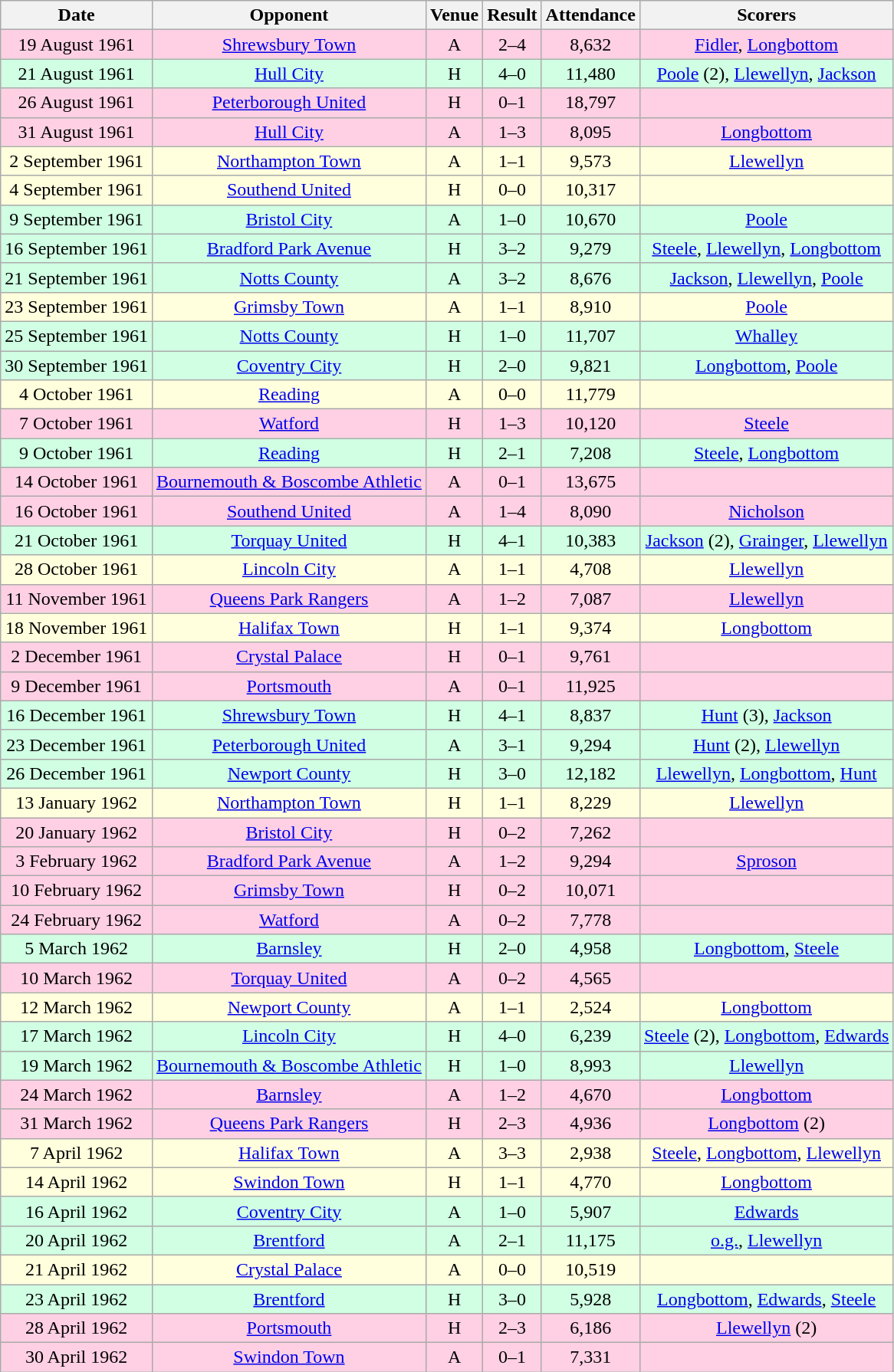<table class="wikitable sortable" style="font-size:100%; text-align:center">
<tr>
<th>Date</th>
<th>Opponent</th>
<th>Venue</th>
<th>Result</th>
<th>Attendance</th>
<th>Scorers</th>
</tr>
<tr style="background-color: #ffd0e3;">
<td>19 August 1961</td>
<td><a href='#'>Shrewsbury Town</a></td>
<td>A</td>
<td>2–4</td>
<td>8,632</td>
<td><a href='#'>Fidler</a>, <a href='#'>Longbottom</a></td>
</tr>
<tr style="background-color: #d0ffe3;">
<td>21 August 1961</td>
<td><a href='#'>Hull City</a></td>
<td>H</td>
<td>4–0</td>
<td>11,480</td>
<td><a href='#'>Poole</a> (2), <a href='#'>Llewellyn</a>, <a href='#'>Jackson</a></td>
</tr>
<tr style="background-color: #ffd0e3;">
<td>26 August 1961</td>
<td><a href='#'>Peterborough United</a></td>
<td>H</td>
<td>0–1</td>
<td>18,797</td>
<td></td>
</tr>
<tr style="background-color: #ffd0e3;">
<td>31 August 1961</td>
<td><a href='#'>Hull City</a></td>
<td>A</td>
<td>1–3</td>
<td>8,095</td>
<td><a href='#'>Longbottom</a></td>
</tr>
<tr style="background-color: #ffffdd;">
<td>2 September 1961</td>
<td><a href='#'>Northampton Town</a></td>
<td>A</td>
<td>1–1</td>
<td>9,573</td>
<td><a href='#'>Llewellyn</a></td>
</tr>
<tr style="background-color: #ffffdd;">
<td>4 September 1961</td>
<td><a href='#'>Southend United</a></td>
<td>H</td>
<td>0–0</td>
<td>10,317</td>
<td></td>
</tr>
<tr style="background-color: #d0ffe3;">
<td>9 September 1961</td>
<td><a href='#'>Bristol City</a></td>
<td>A</td>
<td>1–0</td>
<td>10,670</td>
<td><a href='#'>Poole</a></td>
</tr>
<tr style="background-color: #d0ffe3;">
<td>16 September 1961</td>
<td><a href='#'>Bradford Park Avenue</a></td>
<td>H</td>
<td>3–2</td>
<td>9,279</td>
<td><a href='#'>Steele</a>, <a href='#'>Llewellyn</a>, <a href='#'>Longbottom</a></td>
</tr>
<tr style="background-color: #d0ffe3;">
<td>21 September 1961</td>
<td><a href='#'>Notts County</a></td>
<td>A</td>
<td>3–2</td>
<td>8,676</td>
<td><a href='#'>Jackson</a>, <a href='#'>Llewellyn</a>, <a href='#'>Poole</a></td>
</tr>
<tr style="background-color: #ffffdd;">
<td>23 September 1961</td>
<td><a href='#'>Grimsby Town</a></td>
<td>A</td>
<td>1–1</td>
<td>8,910</td>
<td><a href='#'>Poole</a></td>
</tr>
<tr style="background-color: #d0ffe3;">
<td>25 September 1961</td>
<td><a href='#'>Notts County</a></td>
<td>H</td>
<td>1–0</td>
<td>11,707</td>
<td><a href='#'>Whalley</a></td>
</tr>
<tr style="background-color: #d0ffe3;">
<td>30 September 1961</td>
<td><a href='#'>Coventry City</a></td>
<td>H</td>
<td>2–0</td>
<td>9,821</td>
<td><a href='#'>Longbottom</a>, <a href='#'>Poole</a></td>
</tr>
<tr style="background-color: #ffffdd;">
<td>4 October 1961</td>
<td><a href='#'>Reading</a></td>
<td>A</td>
<td>0–0</td>
<td>11,779</td>
<td></td>
</tr>
<tr style="background-color: #ffd0e3;">
<td>7 October 1961</td>
<td><a href='#'>Watford</a></td>
<td>H</td>
<td>1–3</td>
<td>10,120</td>
<td><a href='#'>Steele</a></td>
</tr>
<tr style="background-color: #d0ffe3;">
<td>9 October 1961</td>
<td><a href='#'>Reading</a></td>
<td>H</td>
<td>2–1</td>
<td>7,208</td>
<td><a href='#'>Steele</a>, <a href='#'>Longbottom</a></td>
</tr>
<tr style="background-color: #ffd0e3;">
<td>14 October 1961</td>
<td><a href='#'>Bournemouth & Boscombe Athletic</a></td>
<td>A</td>
<td>0–1</td>
<td>13,675</td>
<td></td>
</tr>
<tr style="background-color: #ffd0e3;">
<td>16 October 1961</td>
<td><a href='#'>Southend United</a></td>
<td>A</td>
<td>1–4</td>
<td>8,090</td>
<td><a href='#'>Nicholson</a></td>
</tr>
<tr style="background-color: #d0ffe3;">
<td>21 October 1961</td>
<td><a href='#'>Torquay United</a></td>
<td>H</td>
<td>4–1</td>
<td>10,383</td>
<td><a href='#'>Jackson</a> (2), <a href='#'>Grainger</a>, <a href='#'>Llewellyn</a></td>
</tr>
<tr style="background-color: #ffffdd;">
<td>28 October 1961</td>
<td><a href='#'>Lincoln City</a></td>
<td>A</td>
<td>1–1</td>
<td>4,708</td>
<td><a href='#'>Llewellyn</a></td>
</tr>
<tr style="background-color: #ffd0e3;">
<td>11 November 1961</td>
<td><a href='#'>Queens Park Rangers</a></td>
<td>A</td>
<td>1–2</td>
<td>7,087</td>
<td><a href='#'>Llewellyn</a></td>
</tr>
<tr style="background-color: #ffffdd;">
<td>18 November 1961</td>
<td><a href='#'>Halifax Town</a></td>
<td>H</td>
<td>1–1</td>
<td>9,374</td>
<td><a href='#'>Longbottom</a></td>
</tr>
<tr style="background-color: #ffd0e3;">
<td>2 December 1961</td>
<td><a href='#'>Crystal Palace</a></td>
<td>H</td>
<td>0–1</td>
<td>9,761</td>
<td></td>
</tr>
<tr style="background-color: #ffd0e3;">
<td>9 December 1961</td>
<td><a href='#'>Portsmouth</a></td>
<td>A</td>
<td>0–1</td>
<td>11,925</td>
<td></td>
</tr>
<tr style="background-color: #d0ffe3;">
<td>16 December 1961</td>
<td><a href='#'>Shrewsbury Town</a></td>
<td>H</td>
<td>4–1</td>
<td>8,837</td>
<td><a href='#'>Hunt</a> (3), <a href='#'>Jackson</a></td>
</tr>
<tr style="background-color: #d0ffe3;">
<td>23 December 1961</td>
<td><a href='#'>Peterborough United</a></td>
<td>A</td>
<td>3–1</td>
<td>9,294</td>
<td><a href='#'>Hunt</a> (2), <a href='#'>Llewellyn</a></td>
</tr>
<tr style="background-color: #d0ffe3;">
<td>26 December 1961</td>
<td><a href='#'>Newport County</a></td>
<td>H</td>
<td>3–0</td>
<td>12,182</td>
<td><a href='#'>Llewellyn</a>, <a href='#'>Longbottom</a>, <a href='#'>Hunt</a></td>
</tr>
<tr style="background-color: #ffffdd;">
<td>13 January 1962</td>
<td><a href='#'>Northampton Town</a></td>
<td>H</td>
<td>1–1</td>
<td>8,229</td>
<td><a href='#'>Llewellyn</a></td>
</tr>
<tr style="background-color: #ffd0e3;">
<td>20 January 1962</td>
<td><a href='#'>Bristol City</a></td>
<td>H</td>
<td>0–2</td>
<td>7,262</td>
<td></td>
</tr>
<tr style="background-color: #ffd0e3;">
<td>3 February 1962</td>
<td><a href='#'>Bradford Park Avenue</a></td>
<td>A</td>
<td>1–2</td>
<td>9,294</td>
<td><a href='#'>Sproson</a></td>
</tr>
<tr style="background-color: #ffd0e3;">
<td>10 February 1962</td>
<td><a href='#'>Grimsby Town</a></td>
<td>H</td>
<td>0–2</td>
<td>10,071</td>
<td></td>
</tr>
<tr style="background-color: #ffd0e3;">
<td>24 February 1962</td>
<td><a href='#'>Watford</a></td>
<td>A</td>
<td>0–2</td>
<td>7,778</td>
<td></td>
</tr>
<tr style="background-color: #d0ffe3;">
<td>5 March 1962</td>
<td><a href='#'>Barnsley</a></td>
<td>H</td>
<td>2–0</td>
<td>4,958</td>
<td><a href='#'>Longbottom</a>, <a href='#'>Steele</a></td>
</tr>
<tr style="background-color: #ffd0e3;">
<td>10 March 1962</td>
<td><a href='#'>Torquay United</a></td>
<td>A</td>
<td>0–2</td>
<td>4,565</td>
<td></td>
</tr>
<tr style="background-color: #ffffdd;">
<td>12 March 1962</td>
<td><a href='#'>Newport County</a></td>
<td>A</td>
<td>1–1</td>
<td>2,524</td>
<td><a href='#'>Longbottom</a></td>
</tr>
<tr style="background-color: #d0ffe3;">
<td>17 March 1962</td>
<td><a href='#'>Lincoln City</a></td>
<td>H</td>
<td>4–0</td>
<td>6,239</td>
<td><a href='#'>Steele</a> (2), <a href='#'>Longbottom</a>, <a href='#'>Edwards</a></td>
</tr>
<tr style="background-color: #d0ffe3;">
<td>19 March 1962</td>
<td><a href='#'>Bournemouth & Boscombe Athletic</a></td>
<td>H</td>
<td>1–0</td>
<td>8,993</td>
<td><a href='#'>Llewellyn</a></td>
</tr>
<tr style="background-color: #ffd0e3;">
<td>24 March 1962</td>
<td><a href='#'>Barnsley</a></td>
<td>A</td>
<td>1–2</td>
<td>4,670</td>
<td><a href='#'>Longbottom</a></td>
</tr>
<tr style="background-color: #ffd0e3;">
<td>31 March 1962</td>
<td><a href='#'>Queens Park Rangers</a></td>
<td>H</td>
<td>2–3</td>
<td>4,936</td>
<td><a href='#'>Longbottom</a> (2)</td>
</tr>
<tr style="background-color: #ffffdd;">
<td>7 April 1962</td>
<td><a href='#'>Halifax Town</a></td>
<td>A</td>
<td>3–3</td>
<td>2,938</td>
<td><a href='#'>Steele</a>, <a href='#'>Longbottom</a>, <a href='#'>Llewellyn</a></td>
</tr>
<tr style="background-color: #ffffdd;">
<td>14 April 1962</td>
<td><a href='#'>Swindon Town</a></td>
<td>H</td>
<td>1–1</td>
<td>4,770</td>
<td><a href='#'>Longbottom</a></td>
</tr>
<tr style="background-color: #d0ffe3;">
<td>16 April 1962</td>
<td><a href='#'>Coventry City</a></td>
<td>A</td>
<td>1–0</td>
<td>5,907</td>
<td><a href='#'>Edwards</a></td>
</tr>
<tr style="background-color: #d0ffe3;">
<td>20 April 1962</td>
<td><a href='#'>Brentford</a></td>
<td>A</td>
<td>2–1</td>
<td>11,175</td>
<td><a href='#'>o.g.</a>, <a href='#'>Llewellyn</a></td>
</tr>
<tr style="background-color: #ffffdd;">
<td>21 April 1962</td>
<td><a href='#'>Crystal Palace</a></td>
<td>A</td>
<td>0–0</td>
<td>10,519</td>
<td></td>
</tr>
<tr style="background-color:  #d0ffe3;">
<td>23 April 1962</td>
<td><a href='#'>Brentford</a></td>
<td>H</td>
<td>3–0</td>
<td>5,928</td>
<td><a href='#'>Longbottom</a>, <a href='#'>Edwards</a>, <a href='#'>Steele</a></td>
</tr>
<tr style="background-color:  #ffd0e3;">
<td>28 April 1962</td>
<td><a href='#'>Portsmouth</a></td>
<td>H</td>
<td>2–3</td>
<td>6,186</td>
<td><a href='#'>Llewellyn</a> (2)</td>
</tr>
<tr style="background-color:  #ffd0e3;">
<td>30 April 1962</td>
<td><a href='#'>Swindon Town</a></td>
<td>A</td>
<td>0–1</td>
<td>7,331</td>
<td></td>
</tr>
</table>
